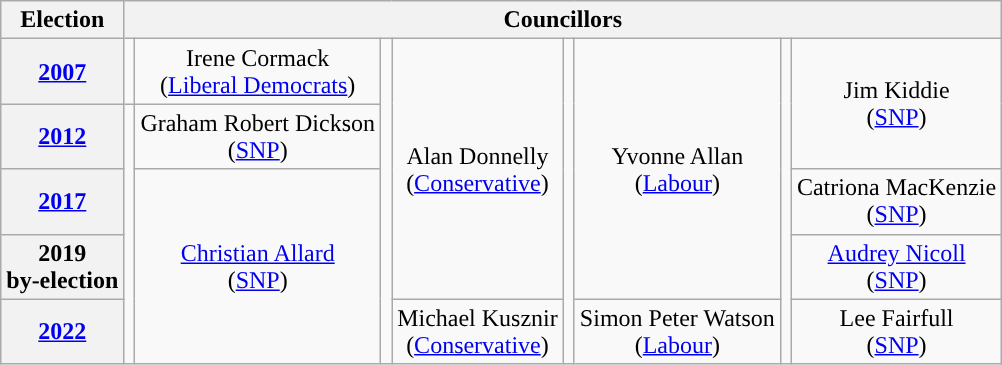<table class="wikitable" style="text-align:center">
<tr>
<th>Election</th>
<th colspan=8>Councillors</th>
</tr>
<tr>
<th><a href='#'>2007</a></th>
<td rowspan=1; style="background-color: "></td>
<td rowspan=1>Irene Cormack<br>(<a href='#'>Liberal Democrats</a>)</td>
<td rowspan=5; style="background-color: "></td>
<td rowspan=4>Alan Donnelly<br>(<a href='#'>Conservative</a>)</td>
<td rowspan=5; style="background-color: "></td>
<td rowspan=4>Yvonne Allan<br>(<a href='#'>Labour</a>)</td>
<td rowspan=5; style="background-color: "></td>
<td rowspan=2>Jim Kiddie<br>(<a href='#'>SNP</a>)</td>
</tr>
<tr>
<th><a href='#'>2012</a></th>
<td rowspan=4; style="background-color: "></td>
<td rowspan=1>Graham Robert Dickson<br>(<a href='#'>SNP</a>)</td>
</tr>
<tr>
<th><a href='#'>2017</a></th>
<td rowspan=3><a href='#'>Christian Allard</a><br>(<a href='#'>SNP</a>)</td>
<td rowspan=1>Catriona MacKenzie<br>(<a href='#'>SNP</a>)</td>
</tr>
<tr>
<th>2019<br>by-election</th>
<td rowspan=1><a href='#'>Audrey Nicoll</a><br>(<a href='#'>SNP</a>)</td>
</tr>
<tr>
<th><a href='#'>2022</a></th>
<td rowspan=4>Michael Kusznir<br>(<a href='#'>Conservative</a>)</td>
<td rowspan=4>Simon Peter Watson<br>(<a href='#'>Labour</a>)</td>
<td rowspan=1>Lee Fairfull<br>(<a href='#'>SNP</a>)</td>
</tr>
</table>
